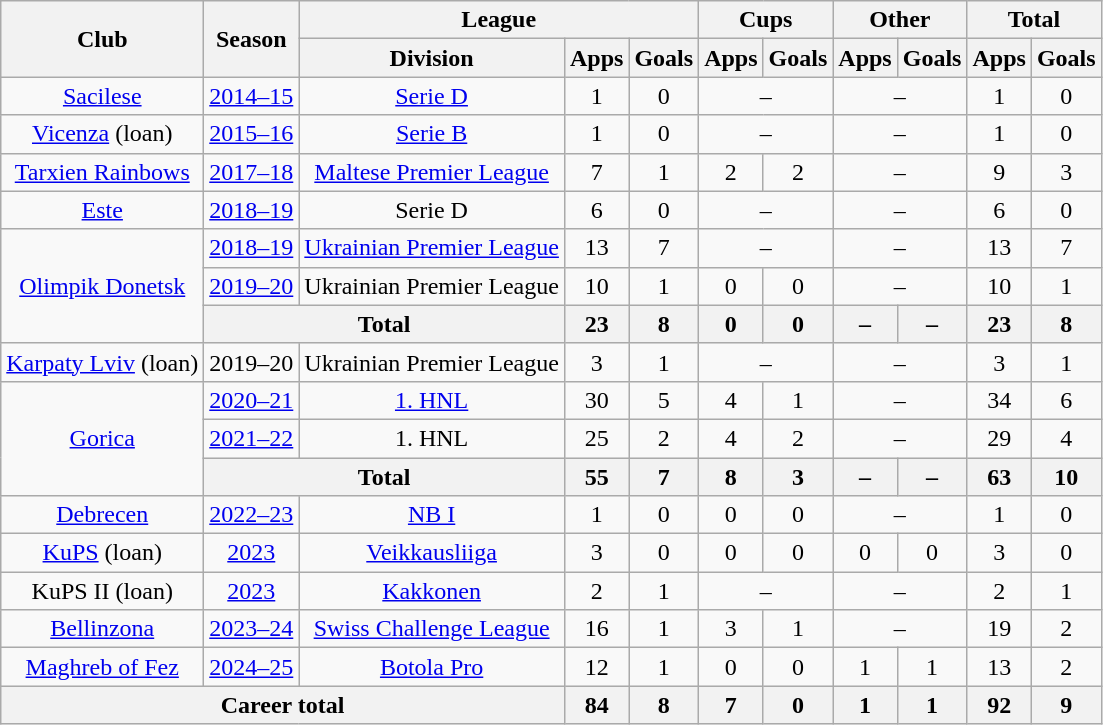<table class="wikitable" style="text-align:center">
<tr>
<th rowspan="2">Club</th>
<th rowspan="2">Season</th>
<th colspan="3">League</th>
<th colspan="2">Cups</th>
<th colspan="2">Other</th>
<th colspan="2">Total</th>
</tr>
<tr>
<th>Division</th>
<th>Apps</th>
<th>Goals</th>
<th>Apps</th>
<th>Goals</th>
<th>Apps</th>
<th>Goals</th>
<th>Apps</th>
<th>Goals</th>
</tr>
<tr>
<td><a href='#'>Sacilese</a></td>
<td><a href='#'>2014–15</a></td>
<td><a href='#'>Serie D</a></td>
<td>1</td>
<td>0</td>
<td colspan="2">–</td>
<td colspan="2">–</td>
<td>1</td>
<td>0</td>
</tr>
<tr>
<td><a href='#'>Vicenza</a> (loan)</td>
<td><a href='#'>2015–16</a></td>
<td><a href='#'>Serie B</a></td>
<td>1</td>
<td>0</td>
<td colspan="2">–</td>
<td colspan="2">–</td>
<td>1</td>
<td>0</td>
</tr>
<tr>
<td><a href='#'>Tarxien Rainbows</a></td>
<td><a href='#'>2017–18</a></td>
<td><a href='#'>Maltese Premier League</a></td>
<td>7</td>
<td>1</td>
<td>2</td>
<td>2</td>
<td colspan="2">–</td>
<td>9</td>
<td>3</td>
</tr>
<tr>
<td><a href='#'>Este</a></td>
<td><a href='#'>2018–19</a></td>
<td>Serie D</td>
<td>6</td>
<td>0</td>
<td colspan="2">–</td>
<td colspan="2">–</td>
<td>6</td>
<td>0</td>
</tr>
<tr>
<td rowspan="3"><a href='#'>Olimpik Donetsk</a></td>
<td><a href='#'>2018–19</a></td>
<td><a href='#'>Ukrainian Premier League</a></td>
<td>13</td>
<td>7</td>
<td colspan="2">–</td>
<td colspan="2">–</td>
<td>13</td>
<td>7</td>
</tr>
<tr>
<td><a href='#'>2019–20</a></td>
<td>Ukrainian Premier League</td>
<td>10</td>
<td>1</td>
<td>0</td>
<td>0</td>
<td colspan="2">–</td>
<td>10</td>
<td>1</td>
</tr>
<tr>
<th colspan="2">Total</th>
<th>23</th>
<th>8</th>
<th>0</th>
<th>0</th>
<th>–</th>
<th>–</th>
<th>23</th>
<th>8</th>
</tr>
<tr>
<td><a href='#'>Karpaty Lviv</a> (loan)</td>
<td>2019–20</td>
<td>Ukrainian Premier League</td>
<td>3</td>
<td>1</td>
<td colspan="2">–</td>
<td colspan="2">–</td>
<td>3</td>
<td>1</td>
</tr>
<tr>
<td rowspan="3"><a href='#'>Gorica</a></td>
<td><a href='#'>2020–21</a></td>
<td><a href='#'>1. HNL</a></td>
<td>30</td>
<td>5</td>
<td>4</td>
<td>1</td>
<td colspan="2">–</td>
<td>34</td>
<td>6</td>
</tr>
<tr>
<td><a href='#'>2021–22</a></td>
<td>1. HNL</td>
<td>25</td>
<td>2</td>
<td>4</td>
<td>2</td>
<td colspan="2">–</td>
<td>29</td>
<td>4</td>
</tr>
<tr>
<th colspan="2">Total</th>
<th>55</th>
<th>7</th>
<th>8</th>
<th>3</th>
<th>–</th>
<th>–</th>
<th>63</th>
<th>10</th>
</tr>
<tr>
<td><a href='#'>Debrecen</a></td>
<td><a href='#'>2022–23</a></td>
<td><a href='#'>NB I</a></td>
<td>1</td>
<td>0</td>
<td>0</td>
<td>0</td>
<td colspan="2">–</td>
<td>1</td>
<td>0</td>
</tr>
<tr>
<td><a href='#'>KuPS</a> (loan)</td>
<td><a href='#'>2023</a></td>
<td><a href='#'>Veikkausliiga</a></td>
<td>3</td>
<td>0</td>
<td>0</td>
<td>0</td>
<td>0</td>
<td>0</td>
<td>3</td>
<td>0</td>
</tr>
<tr>
<td>KuPS II (loan)</td>
<td><a href='#'>2023</a></td>
<td><a href='#'>Kakkonen</a></td>
<td>2</td>
<td>1</td>
<td colspan="2">–</td>
<td colspan="2">–</td>
<td>2</td>
<td>1</td>
</tr>
<tr>
<td><a href='#'>Bellinzona</a></td>
<td><a href='#'>2023–24</a></td>
<td><a href='#'>Swiss Challenge League</a></td>
<td>16</td>
<td>1</td>
<td>3</td>
<td>1</td>
<td colspan="2">–</td>
<td>19</td>
<td>2</td>
</tr>
<tr>
<td><a href='#'>Maghreb of Fez</a></td>
<td><a href='#'>2024–25</a></td>
<td><a href='#'>Botola Pro</a></td>
<td>12</td>
<td>1</td>
<td>0</td>
<td>0</td>
<td>1</td>
<td>1</td>
<td>13</td>
<td>2</td>
</tr>
<tr>
<th colspan="3">Career total</th>
<th>84</th>
<th>8</th>
<th>7</th>
<th>0</th>
<th>1</th>
<th>1</th>
<th>92</th>
<th>9</th>
</tr>
</table>
